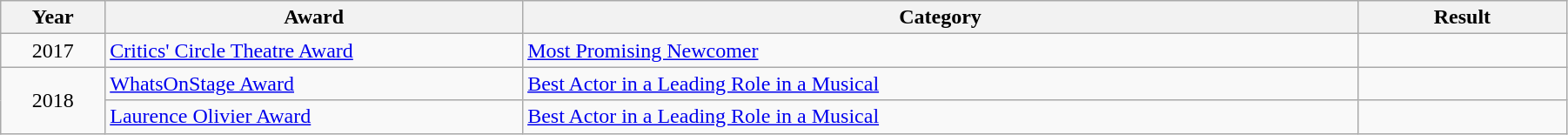<table class="wikitable" width="95%">
<tr>
<th width="5%">Year</th>
<th width="20%">Award</th>
<th width="40%">Category</th>
<th width="10%">Result</th>
</tr>
<tr>
<td style="text-align:center;">2017</td>
<td><a href='#'>Critics' Circle Theatre Award</a></td>
<td><a href='#'>Most Promising Newcomer</a></td>
<td></td>
</tr>
<tr>
<td rowspan="2" style="text-align:center;">2018</td>
<td><a href='#'>WhatsOnStage Award</a></td>
<td><a href='#'>Best Actor in a Leading Role in a Musical</a></td>
<td></td>
</tr>
<tr>
<td rowspan="1"><a href='#'>Laurence Olivier Award</a></td>
<td><a href='#'>Best Actor in a Leading Role in a Musical</a></td>
<td></td>
</tr>
</table>
